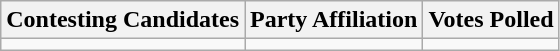<table class="wikitable sortable">
<tr>
<th>Contesting Candidates</th>
<th>Party Affiliation</th>
<th>Votes Polled</th>
</tr>
<tr>
<td></td>
<td></td>
<td></td>
</tr>
</table>
